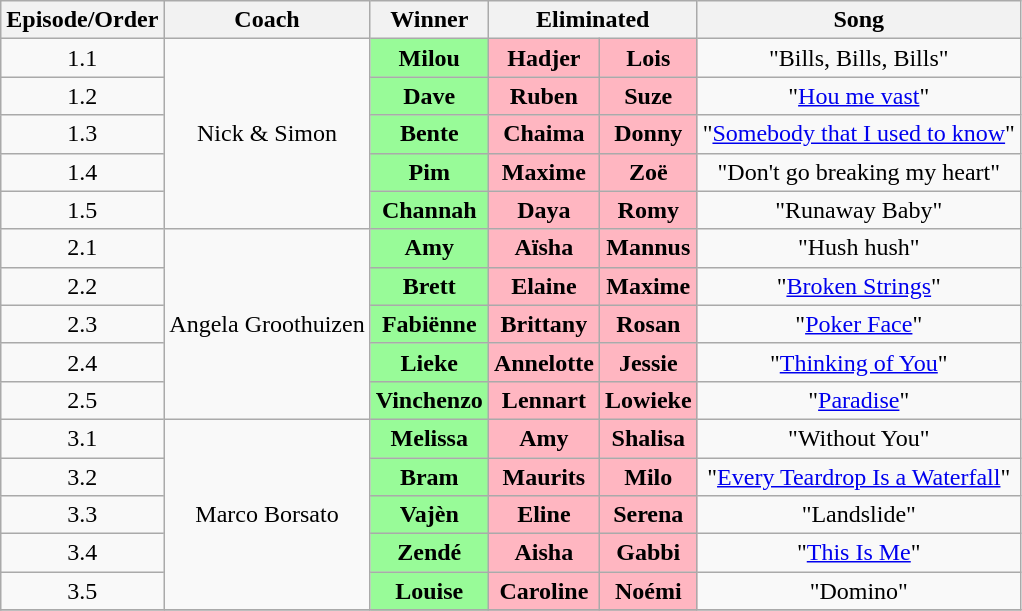<table class="wikitable" style="text-align: center; width: auto;">
<tr>
<th>Episode/Order</th>
<th>Coach</th>
<th>Winner</th>
<th colspan=2>Eliminated</th>
<th>Song</th>
</tr>
<tr>
<td>1.1</td>
<td rowspan=5>Nick & Simon</td>
<td style="background:palegreen"><strong>Milou</strong></td>
<td style="background:lightpink"><strong>Hadjer</strong></td>
<td style="background:lightpink"><strong>Lois</strong></td>
<td>"Bills, Bills, Bills"</td>
</tr>
<tr>
<td>1.2</td>
<td style="background:palegreen"><strong>Dave</strong></td>
<td style="background:lightpink"><strong>Ruben</strong></td>
<td style="background:lightpink"><strong>Suze</strong></td>
<td>"<a href='#'>Hou me vast</a>"</td>
</tr>
<tr>
<td>1.3</td>
<td style="background:palegreen"><strong>Bente</strong></td>
<td style="background:lightpink"><strong>Chaima</strong></td>
<td style="background:lightpink"><strong>Donny</strong></td>
<td>"<a href='#'>Somebody that I used to know</a>"</td>
</tr>
<tr>
<td>1.4</td>
<td style="background:palegreen"><strong>Pim</strong></td>
<td style="background:lightpink"><strong>Maxime</strong></td>
<td style="background:lightpink"><strong>Zoë</strong></td>
<td>"Don't go breaking my heart"</td>
</tr>
<tr>
<td>1.5</td>
<td style="background:palegreen"><strong>Channah</strong></td>
<td style="background:lightpink"><strong>Daya</strong></td>
<td style="background:lightpink"><strong>Romy</strong></td>
<td>"Runaway Baby"</td>
</tr>
<tr>
<td>2.1</td>
<td rowspan=5>Angela Groothuizen</td>
<td style="background:palegreen"><strong>Amy</strong></td>
<td style="background:lightpink"><strong>Aïsha</strong></td>
<td style="background:lightpink"><strong>Mannus</strong></td>
<td>"Hush hush"</td>
</tr>
<tr>
<td>2.2</td>
<td style="background:palegreen"><strong>Brett</strong></td>
<td style="background:lightpink"><strong>Elaine</strong></td>
<td style="background:lightpink"><strong>Maxime</strong></td>
<td>"<a href='#'>Broken Strings</a>"</td>
</tr>
<tr>
<td>2.3</td>
<td style="background:palegreen"><strong>Fabiënne</strong></td>
<td style="background:lightpink"><strong>Brittany</strong></td>
<td style="background:lightpink"><strong>Rosan</strong></td>
<td>"<a href='#'>Poker Face</a>"</td>
</tr>
<tr>
<td>2.4</td>
<td style="background:palegreen"><strong>Lieke</strong></td>
<td style="background:lightpink"><strong>Annelotte</strong></td>
<td style="background:lightpink"><strong>Jessie</strong></td>
<td>"<a href='#'>Thinking of You</a>"</td>
</tr>
<tr>
<td>2.5</td>
<td style="background:palegreen"><strong>Vinchenzo</strong></td>
<td style="background:lightpink"><strong>Lennart</strong></td>
<td style="background:lightpink"><strong>Lowieke</strong></td>
<td>"<a href='#'>Paradise</a>"</td>
</tr>
<tr>
<td>3.1</td>
<td rowspan=5>Marco Borsato</td>
<td style="background:palegreen"><strong>Melissa</strong></td>
<td style="background:lightpink"><strong>Amy</strong></td>
<td style="background:lightpink"><strong>Shalisa</strong></td>
<td>"Without You"</td>
</tr>
<tr>
<td>3.2</td>
<td style="background:palegreen"><strong>Bram</strong></td>
<td style="background:lightpink"><strong>Maurits</strong></td>
<td style="background:lightpink"><strong>Milo</strong></td>
<td>"<a href='#'>Every Teardrop Is a Waterfall</a>"</td>
</tr>
<tr>
<td>3.3</td>
<td style="background:palegreen"><strong>Vajèn</strong></td>
<td style="background:lightpink"><strong>Eline</strong></td>
<td style="background:lightpink"><strong>Serena</strong></td>
<td>"Landslide"</td>
</tr>
<tr>
<td>3.4</td>
<td style="background:palegreen"><strong>Zendé</strong></td>
<td style="background:lightpink"><strong>Aisha</strong></td>
<td style="background:lightpink"><strong>Gabbi</strong></td>
<td>"<a href='#'>This Is Me</a>"</td>
</tr>
<tr>
<td>3.5</td>
<td style="background:palegreen"><strong>Louise</strong></td>
<td style="background:lightpink"><strong>Caroline</strong></td>
<td style="background:lightpink"><strong>Noémi</strong></td>
<td>"Domino"</td>
</tr>
<tr>
</tr>
</table>
